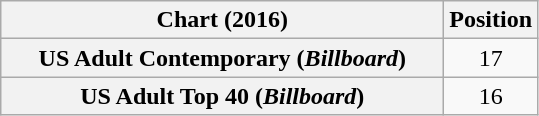<table class="wikitable sortable plainrowheaders" style="text-align:center">
<tr>
<th scope="col" style="width:18em;">Chart (2016)</th>
<th scope="col">Position</th>
</tr>
<tr>
<th scope="row">US Adult Contemporary (<em>Billboard</em>)</th>
<td>17</td>
</tr>
<tr>
<th scope="row">US Adult Top 40 (<em>Billboard</em>)</th>
<td>16</td>
</tr>
</table>
